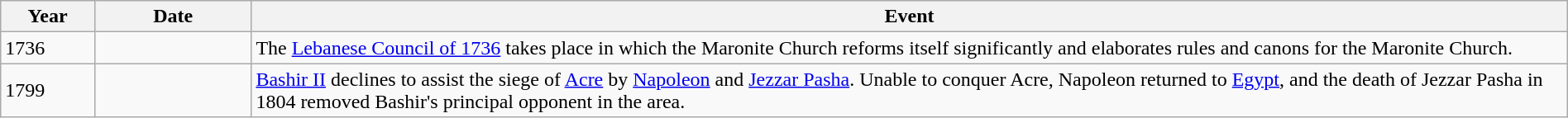<table class="wikitable" width="100%">
<tr>
<th style="width:6%">Year</th>
<th style="width:10%">Date</th>
<th>Event</th>
</tr>
<tr>
<td>1736</td>
<td></td>
<td>The <a href='#'>Lebanese Council of 1736</a> takes place in which the Maronite Church reforms itself significantly and elaborates rules and canons for the Maronite Church.</td>
</tr>
<tr>
<td>1799</td>
<td></td>
<td><a href='#'>Bashir II</a> declines to assist the siege of <a href='#'>Acre</a> by <a href='#'>Napoleon</a> and <a href='#'>Jezzar Pasha</a>. Unable to conquer Acre, Napoleon returned to <a href='#'>Egypt</a>, and the death of Jezzar Pasha in 1804 removed Bashir's principal opponent in the area.</td>
</tr>
</table>
